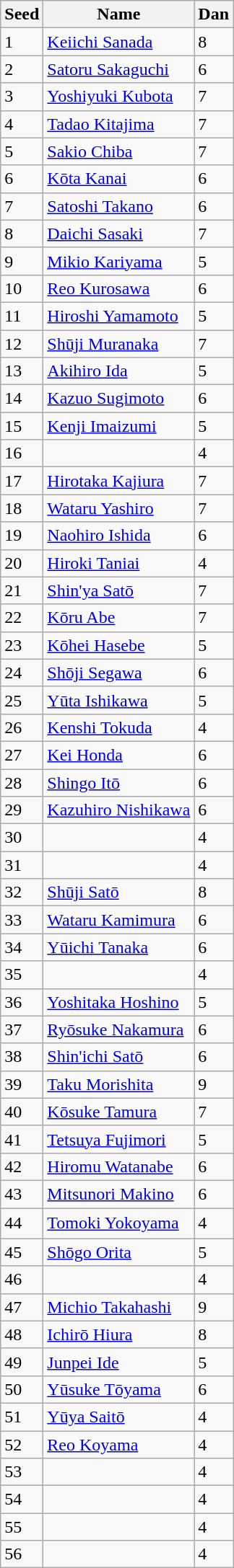<table class='wikitable'>
<tr>
<th>Seed</th>
<th>Name</th>
<th>Dan</th>
</tr>
<tr>
<td>1</td>
<td><a href='#'>Keiichi Sanada</a></td>
<td>8</td>
</tr>
<tr>
<td>2</td>
<td><a href='#'>Satoru Sakaguchi</a></td>
<td>6</td>
</tr>
<tr>
<td>3</td>
<td><a href='#'>Yoshiyuki Kubota</a></td>
<td>7</td>
</tr>
<tr>
<td>4</td>
<td><a href='#'>Tadao Kitajima</a></td>
<td>7</td>
</tr>
<tr>
<td>5</td>
<td><a href='#'>Sakio Chiba</a></td>
<td>7</td>
</tr>
<tr>
<td>6</td>
<td><a href='#'>Kōta Kanai</a></td>
<td>6</td>
</tr>
<tr>
<td>7</td>
<td><a href='#'>Satoshi Takano</a></td>
<td>6</td>
</tr>
<tr>
<td>8</td>
<td><a href='#'>Daichi Sasaki</a></td>
<td>7</td>
</tr>
<tr>
<td>9</td>
<td><a href='#'>Mikio Kariyama</a></td>
<td>5</td>
</tr>
<tr>
<td>10</td>
<td><a href='#'>Reo Kurosawa</a></td>
<td>6</td>
</tr>
<tr>
<td>11</td>
<td><a href='#'>Hiroshi Yamamoto</a></td>
<td>5</td>
</tr>
<tr>
<td>12</td>
<td><a href='#'>Shūji Muranaka</a></td>
<td>7</td>
</tr>
<tr>
<td>13</td>
<td><a href='#'>Akihiro Ida</a></td>
<td>5</td>
</tr>
<tr>
<td>14</td>
<td><a href='#'>Kazuo Sugimoto</a></td>
<td>6</td>
</tr>
<tr>
<td>15</td>
<td><a href='#'>Kenji Imaizumi</a></td>
<td>5</td>
</tr>
<tr>
<td>16</td>
<td></td>
<td>4</td>
</tr>
<tr>
<td>17</td>
<td><a href='#'>Hirotaka Kajiura</a></td>
<td>7</td>
</tr>
<tr>
<td>18</td>
<td><a href='#'>Wataru Yashiro</a></td>
<td>7</td>
</tr>
<tr>
<td>19</td>
<td><a href='#'>Naohiro Ishida</a></td>
<td>6</td>
</tr>
<tr>
<td>20</td>
<td><a href='#'>Hiroki Taniai</a></td>
<td>4</td>
</tr>
<tr>
<td>21</td>
<td><a href='#'>Shin'ya Satō</a></td>
<td>7</td>
</tr>
<tr>
<td>22</td>
<td><a href='#'>Kōru Abe</a></td>
<td>7</td>
</tr>
<tr>
<td>23</td>
<td><a href='#'>Kōhei Hasebe</a></td>
<td>5</td>
</tr>
<tr>
<td>24</td>
<td><a href='#'>Shōji Segawa</a></td>
<td>6</td>
</tr>
<tr>
<td>25</td>
<td><a href='#'>Yūta Ishikawa</a></td>
<td>5</td>
</tr>
<tr>
<td>26</td>
<td><a href='#'>Kenshi Tokuda</a></td>
<td>4</td>
</tr>
<tr>
<td>27</td>
<td><a href='#'>Kei Honda</a></td>
<td>6</td>
</tr>
<tr>
<td>28</td>
<td><a href='#'>Shingo Itō</a></td>
<td>6</td>
</tr>
<tr>
<td>29</td>
<td><a href='#'>Kazuhiro Nishikawa</a></td>
<td>6</td>
</tr>
<tr>
<td>30</td>
<td></td>
<td>4</td>
</tr>
<tr>
<td>31</td>
<td></td>
<td>4</td>
</tr>
<tr>
<td>32</td>
<td><a href='#'>Shūji Satō</a></td>
<td>8</td>
</tr>
<tr>
<td>33</td>
<td><a href='#'>Wataru Kamimura</a></td>
<td>6</td>
</tr>
<tr>
<td>34</td>
<td><a href='#'>Yūichi Tanaka</a></td>
<td>6</td>
</tr>
<tr>
<td>35</td>
<td></td>
<td>4</td>
</tr>
<tr>
<td>36</td>
<td><a href='#'>Yoshitaka Hoshino</a></td>
<td>5</td>
</tr>
<tr>
<td>37</td>
<td><a href='#'>Ryōsuke Nakamura</a></td>
<td>6</td>
</tr>
<tr>
<td>38</td>
<td><a href='#'>Shin'ichi Satō</a></td>
<td>6</td>
</tr>
<tr>
<td>39</td>
<td><a href='#'>Taku Morishita</a></td>
<td>9</td>
</tr>
<tr>
<td>40</td>
<td><a href='#'>Kōsuke Tamura</a></td>
<td>7</td>
</tr>
<tr>
<td>41</td>
<td><a href='#'>Tetsuya Fujimori</a></td>
<td>5</td>
</tr>
<tr>
<td>42</td>
<td><a href='#'>Hiromu Watanabe</a></td>
<td>6</td>
</tr>
<tr>
<td>43</td>
<td><a href='#'>Mitsunori Makino</a></td>
<td>6</td>
</tr>
<tr>
<td>44</td>
<td><a href='#'>Tomoki Yokoyama</a></td>
<td>4　</td>
</tr>
<tr>
<td>45</td>
<td><a href='#'>Shōgo Orita</a></td>
<td>5</td>
</tr>
<tr>
<td>46</td>
<td></td>
<td>4</td>
</tr>
<tr>
<td>47</td>
<td><a href='#'>Michio Takahashi</a></td>
<td>9</td>
</tr>
<tr>
<td>48</td>
<td><a href='#'>Ichirō Hiura</a></td>
<td>8</td>
</tr>
<tr>
<td>49</td>
<td><a href='#'>Junpei Ide</a></td>
<td>5</td>
</tr>
<tr>
<td>50</td>
<td><a href='#'>Yūsuke Tōyama</a></td>
<td>6</td>
</tr>
<tr>
<td>51</td>
<td><a href='#'>Yūya Saitō</a></td>
<td>4</td>
</tr>
<tr>
<td>52</td>
<td><a href='#'>Reo Koyama</a></td>
<td>4</td>
</tr>
<tr>
<td>53</td>
<td></td>
<td>4</td>
</tr>
<tr>
<td>54</td>
<td></td>
<td>4</td>
</tr>
<tr>
<td>55</td>
<td></td>
<td>4</td>
</tr>
<tr>
<td>56</td>
<td></td>
<td>4</td>
</tr>
</table>
